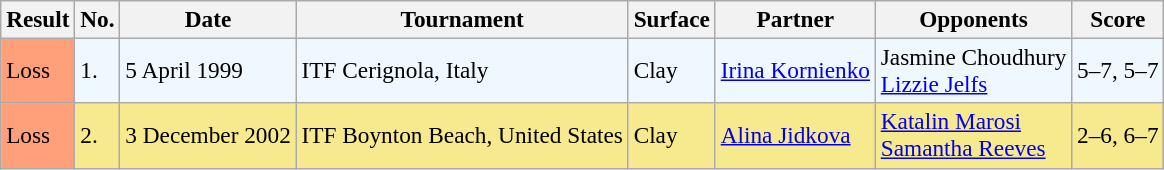<table class="sortable wikitable" style="font-size:97%;">
<tr>
<th>Result</th>
<th>No.</th>
<th>Date</th>
<th>Tournament</th>
<th>Surface</th>
<th>Partner</th>
<th>Opponents</th>
<th class="unsortable">Score</th>
</tr>
<tr style="background:#f0f8ff;">
<td style="background:#ffa07a;">Loss</td>
<td>1.</td>
<td>5 April 1999</td>
<td>ITF Cerignola, Italy</td>
<td>Clay</td>
<td> <a href='#'>Irina Kornienko</a></td>
<td> Jasmine Choudhury <br>  <a href='#'>Lizzie Jelfs</a></td>
<td>5–7, 5–7</td>
</tr>
<tr style="background:#f7e98e;">
<td style="background:#ffa07a;">Loss</td>
<td>2.</td>
<td>3 December 2002</td>
<td>ITF Boynton Beach, United States</td>
<td>Clay</td>
<td> <a href='#'>Alina Jidkova</a></td>
<td> <a href='#'>Katalin Marosi</a> <br>  <a href='#'>Samantha Reeves</a></td>
<td>2–6, 6–7</td>
</tr>
</table>
